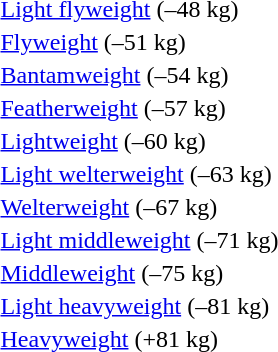<table>
<tr valign="top">
<td rowspan=2><a href='#'>Light flyweight</a> (–48 kg)<br></td>
<td rowspan=2></td>
<td rowspan=2></td>
<td></td>
</tr>
<tr>
<td></td>
</tr>
<tr valign="top">
<td rowspan=2><a href='#'>Flyweight</a> (–51 kg)<br></td>
<td rowspan=2></td>
<td rowspan=2></td>
<td></td>
</tr>
<tr>
<td></td>
</tr>
<tr valign="top">
<td rowspan=2><a href='#'>Bantamweight</a> (–54 kg)<br></td>
<td rowspan=2></td>
<td rowspan=2></td>
<td></td>
</tr>
<tr>
<td></td>
</tr>
<tr valign="top">
<td rowspan=2><a href='#'>Featherweight</a> (–57 kg)<br></td>
<td rowspan=2></td>
<td rowspan=2></td>
<td></td>
</tr>
<tr>
<td></td>
</tr>
<tr valign="top">
<td rowspan=2><a href='#'>Lightweight</a> (–60 kg)<br></td>
<td rowspan=2></td>
<td rowspan=2></td>
<td></td>
</tr>
<tr>
<td></td>
</tr>
<tr valign="top">
<td rowspan=2><a href='#'>Light welterweight</a> (–63 kg)<br></td>
<td rowspan=2></td>
<td rowspan=2></td>
<td></td>
</tr>
<tr>
<td></td>
</tr>
<tr valign="top">
<td rowspan=2><a href='#'>Welterweight</a> (–67 kg)<br></td>
<td rowspan=2></td>
<td rowspan=2></td>
<td></td>
</tr>
<tr>
<td></td>
</tr>
<tr valign="top">
<td rowspan=2><a href='#'>Light middleweight</a> (–71 kg)<br></td>
<td rowspan=2></td>
<td rowspan=2></td>
<td></td>
</tr>
<tr>
<td></td>
</tr>
<tr valign="top">
<td rowspan=2><a href='#'>Middleweight</a> (–75 kg)<br></td>
<td rowspan=2></td>
<td rowspan=2></td>
<td></td>
</tr>
<tr>
<td></td>
</tr>
<tr valign="top">
<td rowspan=2><a href='#'>Light heavyweight</a> (–81 kg)<br></td>
<td rowspan=2></td>
<td rowspan=2></td>
<td></td>
</tr>
<tr>
<td></td>
</tr>
<tr valign="top">
<td rowspan=2><a href='#'>Heavyweight</a>  (+81 kg)<br></td>
<td rowspan=2></td>
<td rowspan=2></td>
<td></td>
</tr>
<tr>
<td></td>
</tr>
</table>
